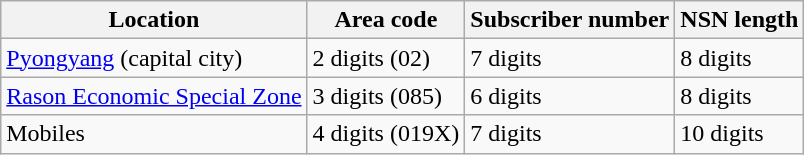<table class="wikitable">
<tr>
<th>Location</th>
<th>Area code</th>
<th>Subscriber number</th>
<th>NSN length</th>
</tr>
<tr>
<td><a href='#'>Pyongyang</a> (capital city)</td>
<td>2 digits (02)</td>
<td>7 digits</td>
<td>8 digits</td>
</tr>
<tr>
<td><a href='#'>Rason Economic Special Zone</a></td>
<td>3 digits (085)</td>
<td>6 digits</td>
<td>8 digits</td>
</tr>
<tr>
<td>Mobiles</td>
<td>4 digits (019X)</td>
<td>7 digits</td>
<td>10 digits</td>
</tr>
</table>
